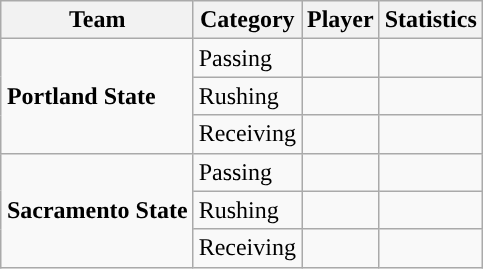<table class="wikitable" style="float: right;">
<tr>
<th>Team</th>
<th>Category</th>
<th>Player</th>
<th>Statistics</th>
</tr>
<tr>
<td rowspan=3><strong>Portland State</strong></td>
<td>Passing</td>
<td></td>
<td></td>
</tr>
<tr>
<td>Rushing</td>
<td></td>
<td></td>
</tr>
<tr>
<td>Receiving</td>
<td></td>
<td></td>
</tr>
<tr>
<td rowspan=3><strong>Sacramento State</strong></td>
<td>Passing</td>
<td></td>
<td></td>
</tr>
<tr>
<td>Rushing</td>
<td></td>
<td></td>
</tr>
<tr>
<td>Receiving</td>
<td></td>
<td></td>
</tr>
</table>
